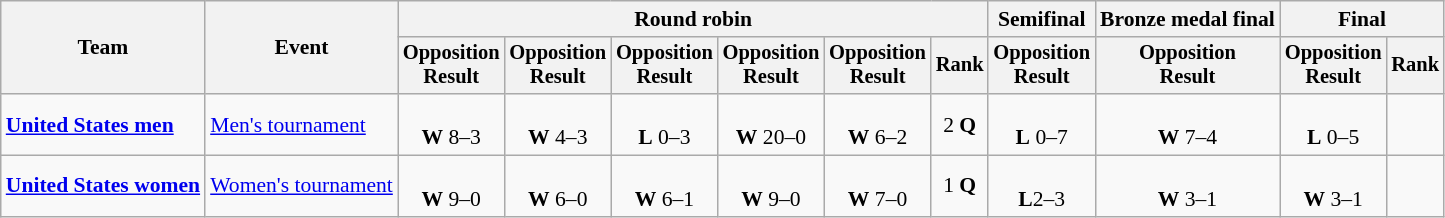<table class=wikitable style=font-size:90%;text-align:center>
<tr>
<th rowspan=2>Team</th>
<th rowspan=2>Event</th>
<th colspan=6>Round robin</th>
<th>Semifinal</th>
<th>Bronze medal final</th>
<th colspan=2>Final</th>
</tr>
<tr style=font-size:95%>
<th>Opposition<br>Result</th>
<th>Opposition<br>Result</th>
<th>Opposition<br>Result</th>
<th>Opposition<br>Result</th>
<th>Opposition<br>Result</th>
<th>Rank</th>
<th>Opposition<br>Result</th>
<th>Opposition<br>Result</th>
<th>Opposition<br>Result</th>
<th>Rank</th>
</tr>
<tr>
<td align=left><strong><a href='#'>United States men</a></strong></td>
<td align=left><a href='#'>Men's tournament</a></td>
<td><br><strong>W</strong> 8–3</td>
<td><br><strong>W</strong> 4–3</td>
<td><br><strong>L</strong> 0–3</td>
<td><br><strong>W</strong> 20–0</td>
<td><br><strong>W</strong> 6–2</td>
<td>2 <strong>Q</strong></td>
<td><br><strong>L</strong> 0–7</td>
<td><br><strong>W</strong> 7–4</td>
<td><br><strong>L</strong> 0–5</td>
<td></td>
</tr>
<tr>
<td align=left><strong><a href='#'>United States women</a></strong></td>
<td align=left><a href='#'>Women's tournament</a></td>
<td><br><strong>W</strong> 9–0</td>
<td><br><strong>W</strong> 6–0</td>
<td><br><strong>W</strong> 6–1</td>
<td><br><strong>W</strong> 9–0</td>
<td><br><strong>W</strong> 7–0</td>
<td>1 <strong>Q</strong></td>
<td><br><strong>L</strong>2–3</td>
<td><br><strong>W</strong> 3–1</td>
<td><br><strong>W</strong> 3–1</td>
<td></td>
</tr>
</table>
